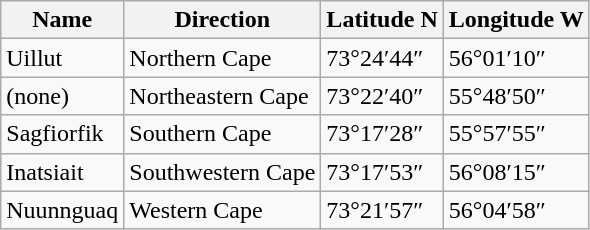<table class="wikitable">
<tr>
<th>Name</th>
<th>Direction</th>
<th>Latitude N</th>
<th>Longitude W</th>
</tr>
<tr>
<td>Uillut</td>
<td>Northern Cape</td>
<td>73°24′44″</td>
<td>56°01′10″</td>
</tr>
<tr>
<td>(none)</td>
<td>Northeastern Cape</td>
<td>73°22′40″</td>
<td>55°48′50″</td>
</tr>
<tr>
<td>Sagfiorfik</td>
<td>Southern Cape</td>
<td>73°17′28″</td>
<td>55°57′55″</td>
</tr>
<tr>
<td>Inatsiait</td>
<td>Southwestern Cape</td>
<td>73°17′53″</td>
<td>56°08′15″</td>
</tr>
<tr>
<td>Nuunnguaq</td>
<td>Western Cape</td>
<td>73°21′57″</td>
<td>56°04′58″</td>
</tr>
</table>
